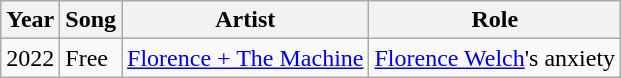<table class="wikitable">
<tr>
<th>Year</th>
<th>Song</th>
<th>Artist</th>
<th>Role</th>
</tr>
<tr>
<td>2022</td>
<td>Free</td>
<td><a href='#'>Florence + The Machine</a></td>
<td><a href='#'>Florence Welch</a>'s anxiety</td>
</tr>
</table>
